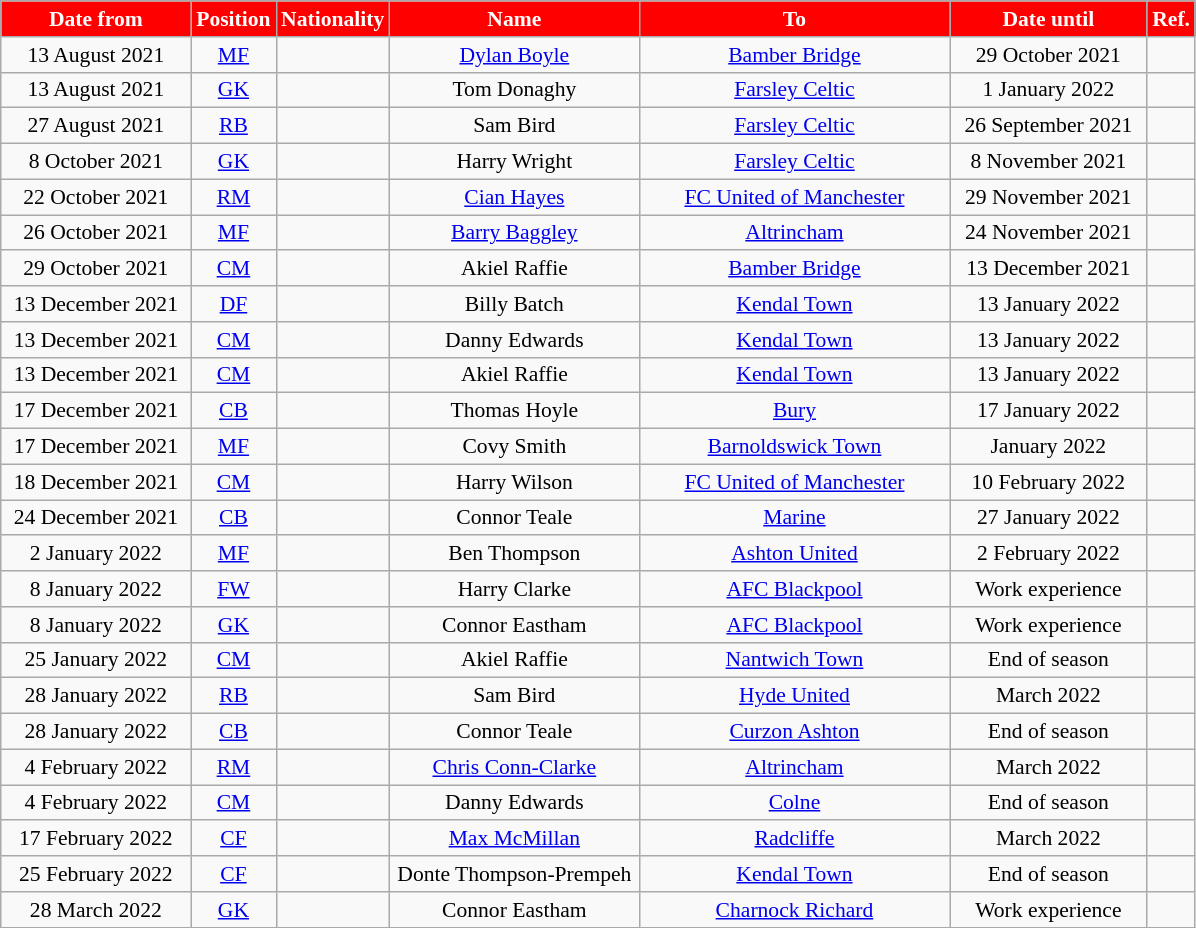<table class="wikitable"  style="text-align:center; font-size:90%; ">
<tr>
<th style="background:#FF0000;color:white; width:120px;">Date from</th>
<th style="background:#FF0000;color:white; width:50px;">Position</th>
<th style="background:#FF0000;color:white; width:50px;">Nationality</th>
<th style="background:#FF0000;color:white; width:160px;">Name</th>
<th style="background:#FF0000;color:white; width:200px;">To</th>
<th style="background:#FF0000;color:white; width:125px;">Date until</th>
<th style="background:#FF0000;color:white; width:25px;">Ref.</th>
</tr>
<tr>
<td>13 August 2021</td>
<td><a href='#'>MF</a></td>
<td></td>
<td><a href='#'>Dylan Boyle</a></td>
<td> <a href='#'>Bamber Bridge</a></td>
<td>29 October 2021</td>
<td></td>
</tr>
<tr>
<td>13 August 2021</td>
<td><a href='#'>GK</a></td>
<td></td>
<td>Tom Donaghy</td>
<td> <a href='#'>Farsley Celtic</a></td>
<td>1 January 2022</td>
<td></td>
</tr>
<tr>
<td>27 August 2021</td>
<td><a href='#'>RB</a></td>
<td></td>
<td>Sam Bird</td>
<td> <a href='#'>Farsley Celtic</a></td>
<td>26 September 2021</td>
<td></td>
</tr>
<tr>
<td>8 October 2021</td>
<td><a href='#'>GK</a></td>
<td></td>
<td>Harry Wright</td>
<td> <a href='#'>Farsley Celtic</a></td>
<td>8 November 2021</td>
<td></td>
</tr>
<tr>
<td>22 October 2021</td>
<td><a href='#'>RM</a></td>
<td></td>
<td><a href='#'>Cian Hayes</a></td>
<td> <a href='#'>FC United of Manchester</a></td>
<td>29 November 2021</td>
<td></td>
</tr>
<tr>
<td>26 October 2021</td>
<td><a href='#'>MF</a></td>
<td></td>
<td><a href='#'>Barry Baggley</a></td>
<td> <a href='#'>Altrincham</a></td>
<td>24 November 2021</td>
<td></td>
</tr>
<tr>
<td>29 October 2021</td>
<td><a href='#'>CM</a></td>
<td></td>
<td>Akiel Raffie</td>
<td> <a href='#'>Bamber Bridge</a></td>
<td>13 December 2021</td>
<td></td>
</tr>
<tr>
<td>13 December 2021</td>
<td><a href='#'>DF</a></td>
<td></td>
<td>Billy Batch</td>
<td> <a href='#'>Kendal Town</a></td>
<td>13 January 2022</td>
<td></td>
</tr>
<tr>
<td>13 December 2021</td>
<td><a href='#'>CM</a></td>
<td></td>
<td>Danny Edwards</td>
<td> <a href='#'>Kendal Town</a></td>
<td>13 January 2022</td>
<td></td>
</tr>
<tr>
<td>13 December 2021</td>
<td><a href='#'>CM</a></td>
<td></td>
<td>Akiel Raffie</td>
<td> <a href='#'>Kendal Town</a></td>
<td>13 January 2022</td>
<td></td>
</tr>
<tr>
<td>17 December 2021</td>
<td><a href='#'>CB</a></td>
<td></td>
<td>Thomas Hoyle</td>
<td> <a href='#'>Bury</a></td>
<td>17 January 2022</td>
<td></td>
</tr>
<tr>
<td>17 December 2021</td>
<td><a href='#'>MF</a></td>
<td></td>
<td>Covy Smith</td>
<td> <a href='#'>Barnoldswick Town</a></td>
<td>January 2022</td>
<td></td>
</tr>
<tr>
<td>18 December 2021</td>
<td><a href='#'>CM</a></td>
<td></td>
<td>Harry Wilson</td>
<td> <a href='#'>FC United of Manchester</a></td>
<td>10 February 2022</td>
<td></td>
</tr>
<tr>
<td>24 December 2021</td>
<td><a href='#'>CB</a></td>
<td></td>
<td>Connor Teale</td>
<td> <a href='#'>Marine</a></td>
<td>27 January 2022</td>
<td></td>
</tr>
<tr>
<td>2 January 2022</td>
<td><a href='#'>MF</a></td>
<td></td>
<td>Ben Thompson</td>
<td> <a href='#'>Ashton United</a></td>
<td>2 February 2022</td>
<td></td>
</tr>
<tr>
<td>8 January 2022</td>
<td><a href='#'>FW</a></td>
<td></td>
<td>Harry Clarke</td>
<td> <a href='#'>AFC Blackpool</a></td>
<td>Work experience</td>
<td></td>
</tr>
<tr>
<td>8 January 2022</td>
<td><a href='#'>GK</a></td>
<td></td>
<td>Connor Eastham</td>
<td> <a href='#'>AFC Blackpool</a></td>
<td>Work experience</td>
<td></td>
</tr>
<tr>
<td>25 January 2022</td>
<td><a href='#'>CM</a></td>
<td></td>
<td>Akiel Raffie</td>
<td> <a href='#'>Nantwich Town</a></td>
<td>End of season</td>
<td></td>
</tr>
<tr>
<td>28 January 2022</td>
<td><a href='#'>RB</a></td>
<td></td>
<td>Sam Bird</td>
<td> <a href='#'>Hyde United</a></td>
<td>March 2022</td>
<td></td>
</tr>
<tr>
<td>28 January 2022</td>
<td><a href='#'>CB</a></td>
<td></td>
<td>Connor Teale</td>
<td> <a href='#'>Curzon Ashton</a></td>
<td>End of season</td>
<td></td>
</tr>
<tr>
<td>4 February 2022</td>
<td><a href='#'>RM</a></td>
<td></td>
<td><a href='#'>Chris Conn-Clarke</a></td>
<td> <a href='#'>Altrincham</a></td>
<td>March 2022</td>
<td></td>
</tr>
<tr>
<td>4 February 2022</td>
<td><a href='#'>CM</a></td>
<td></td>
<td>Danny Edwards</td>
<td> <a href='#'>Colne</a></td>
<td>End of season</td>
<td></td>
</tr>
<tr>
<td>17 February 2022</td>
<td><a href='#'>CF</a></td>
<td></td>
<td><a href='#'>Max McMillan</a></td>
<td> <a href='#'>Radcliffe</a></td>
<td>March 2022</td>
<td></td>
</tr>
<tr>
<td>25 February 2022</td>
<td><a href='#'>CF</a></td>
<td></td>
<td>Donte Thompson-Prempeh</td>
<td> <a href='#'>Kendal Town</a></td>
<td>End of season</td>
<td></td>
</tr>
<tr>
<td>28 March 2022</td>
<td><a href='#'>GK</a></td>
<td></td>
<td>Connor Eastham</td>
<td> <a href='#'>Charnock Richard</a></td>
<td>Work experience</td>
<td></td>
</tr>
</table>
